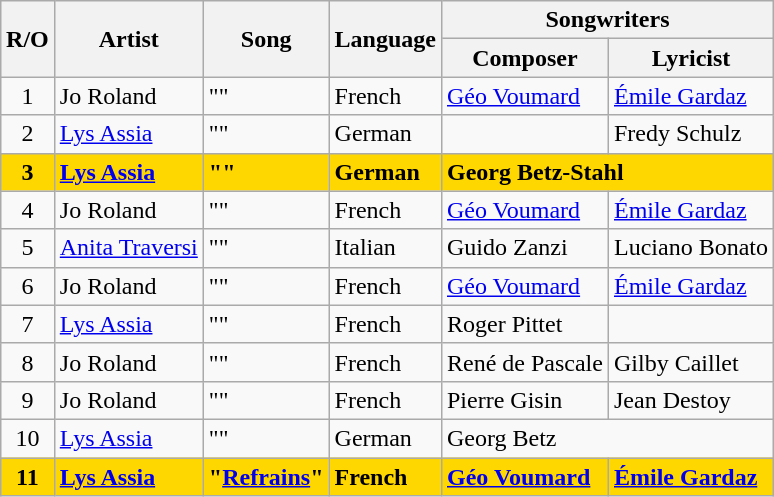<table class="sortable wikitable" style="margin: 1em auto 1em auto; text-align:left">
<tr>
<th rowspan="2">R/O</th>
<th rowspan="2">Artist</th>
<th rowspan="2">Song</th>
<th rowspan="2">Language</th>
<th colspan="2">Songwriters</th>
</tr>
<tr>
<th>Composer</th>
<th>Lyricist</th>
</tr>
<tr>
<td align="center">1</td>
<td>Jo Roland</td>
<td>""</td>
<td>French</td>
<td><a href='#'>Géo Voumard</a></td>
<td><a href='#'>Émile Gardaz</a></td>
</tr>
<tr>
<td align="center">2</td>
<td><a href='#'>Lys Assia</a></td>
<td>""</td>
<td>German</td>
<td></td>
<td>Fredy Schulz</td>
</tr>
<tr style="font-weight:bold; background:gold;">
<td align="center"><strong>3</strong></td>
<td><a href='#'>Lys Assia</a></td>
<td>""</td>
<td>German</td>
<td colspan=2>Georg Betz-Stahl</td>
</tr>
<tr>
<td align="center">4</td>
<td>Jo Roland</td>
<td>""</td>
<td>French</td>
<td><a href='#'>Géo Voumard</a></td>
<td><a href='#'>Émile Gardaz</a></td>
</tr>
<tr>
<td align="center">5</td>
<td><a href='#'>Anita Traversi</a></td>
<td>""</td>
<td>Italian</td>
<td>Guido Zanzi</td>
<td>Luciano Bonato</td>
</tr>
<tr>
<td align="center">6</td>
<td>Jo Roland</td>
<td>""</td>
<td>French</td>
<td><a href='#'>Géo Voumard</a></td>
<td><a href='#'>Émile Gardaz</a></td>
</tr>
<tr>
<td align="center">7</td>
<td><a href='#'>Lys Assia</a></td>
<td>""</td>
<td>French</td>
<td>Roger Pittet</td>
<td></td>
</tr>
<tr>
<td align="center">8</td>
<td>Jo Roland</td>
<td>""</td>
<td>French</td>
<td>René de Pascale</td>
<td>Gilby Caillet</td>
</tr>
<tr>
<td align="center">9</td>
<td>Jo Roland</td>
<td>""</td>
<td>French</td>
<td>Pierre Gisin</td>
<td>Jean Destoy</td>
</tr>
<tr>
<td align="center">10</td>
<td><a href='#'>Lys Assia</a></td>
<td>""</td>
<td>German</td>
<td colspan=2>Georg Betz</td>
</tr>
<tr style="font-weight:bold; background:gold;">
<td align="center"><strong>11</strong></td>
<td><a href='#'>Lys Assia</a></td>
<td>"<a href='#'>Refrains</a>"</td>
<td>French</td>
<td><a href='#'>Géo Voumard</a></td>
<td><a href='#'>Émile Gardaz</a></td>
</tr>
</table>
